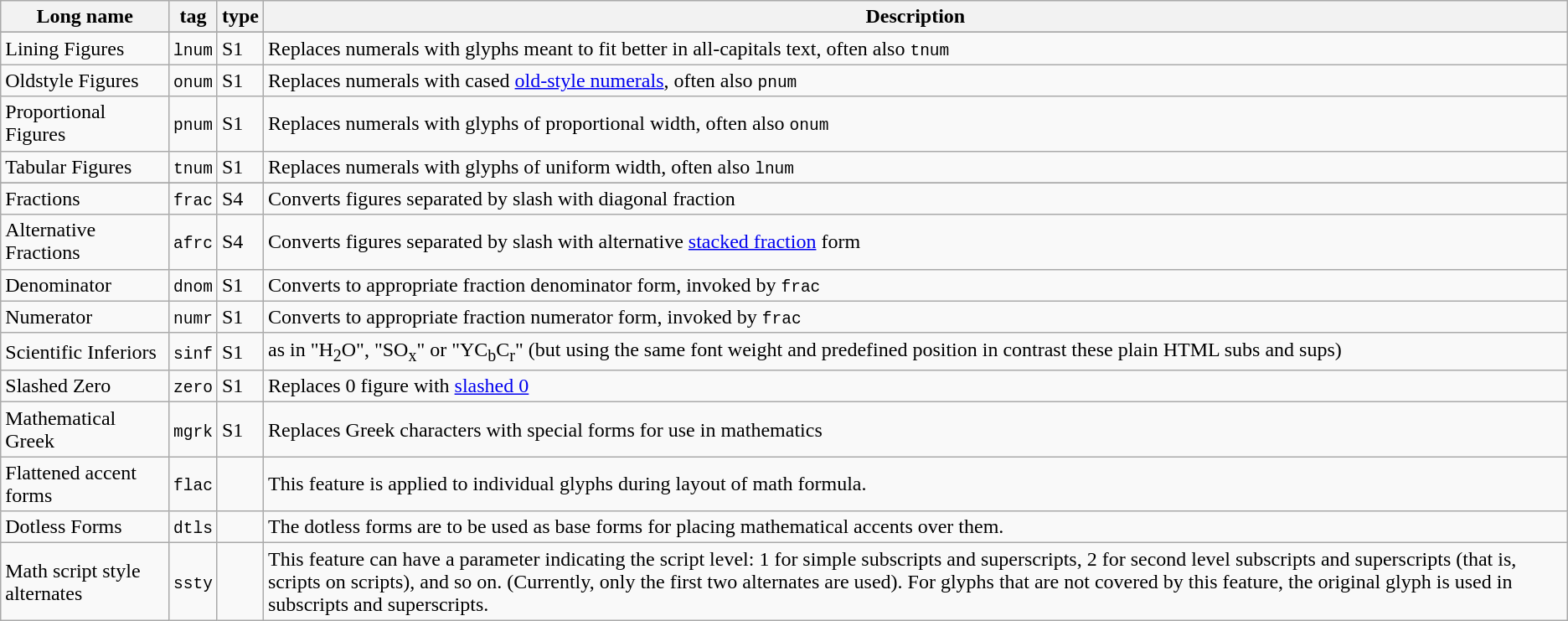<table class="wikitable sortable">
<tr>
<th>Long name</th>
<th>tag</th>
<th>type</th>
<th class="unsortable">Description</th>
</tr>
<tr>
</tr>
<tr>
<td>Lining Figures</td>
<td><code>lnum</code></td>
<td>S1</td>
<td>Replaces numerals with glyphs meant to fit better in all-capitals text, often also <code>tnum</code></td>
</tr>
<tr>
<td>Oldstyle Figures</td>
<td><code>onum</code></td>
<td>S1</td>
<td>Replaces numerals with cased <a href='#'>old-style numerals</a>, often also <code>pnum</code></td>
</tr>
<tr>
<td>Proportional Figures</td>
<td><code>pnum</code></td>
<td>S1</td>
<td>Replaces numerals with glyphs of proportional width, often also <code>onum</code></td>
</tr>
<tr>
<td>Tabular Figures</td>
<td><code>tnum</code></td>
<td>S1</td>
<td>Replaces numerals with glyphs of uniform width, often also <code>lnum</code></td>
</tr>
<tr>
</tr>
<tr>
<td>Fractions</td>
<td><code>frac</code></td>
<td>S4</td>
<td>Converts figures separated by slash with diagonal fraction</td>
</tr>
<tr>
<td>Alternative Fractions</td>
<td><code>afrc</code></td>
<td>S4</td>
<td>Converts figures separated by slash with alternative <a href='#'>stacked fraction</a> form</td>
</tr>
<tr>
<td>Denominator</td>
<td><code>dnom</code></td>
<td>S1</td>
<td>Converts to appropriate fraction denominator form, invoked by <code>frac</code></td>
</tr>
<tr>
<td>Numerator</td>
<td><code>numr</code></td>
<td>S1</td>
<td>Converts to appropriate fraction numerator form, invoked by <code>frac</code></td>
</tr>
<tr>
<td>Scientific Inferiors</td>
<td><code>sinf</code></td>
<td>S1</td>
<td>as in "H<sub>2</sub>O", "SO<sub>x</sub>" or "YC<sub>b</sub>C<sub>r</sub>" (but using the same font weight and predefined position in contrast these plain HTML subs and sups)</td>
</tr>
<tr>
<td>Slashed Zero</td>
<td><code>zero</code></td>
<td>S1</td>
<td>Replaces 0 figure with <a href='#'>slashed 0</a></td>
</tr>
<tr>
<td>Mathematical Greek</td>
<td><code>mgrk</code></td>
<td>S1</td>
<td>Replaces Greek characters with special forms for use in mathematics</td>
</tr>
<tr>
<td>Flattened accent forms</td>
<td><code>flac</code></td>
<td></td>
<td>This feature is applied to individual glyphs during layout of math formula.</td>
</tr>
<tr>
<td>Dotless Forms</td>
<td><code>dtls</code></td>
<td></td>
<td>The dotless forms are to be used as base forms for placing mathematical accents over them.</td>
</tr>
<tr>
<td>Math script style alternates</td>
<td><code>ssty</code></td>
<td></td>
<td>This feature can have a parameter indicating the script level: 1 for simple subscripts and superscripts, 2 for second level subscripts and superscripts (that is, scripts on scripts), and so on. (Currently, only the first two alternates are used). For glyphs that are not covered by this feature, the original glyph is used in subscripts and superscripts.</td>
</tr>
</table>
